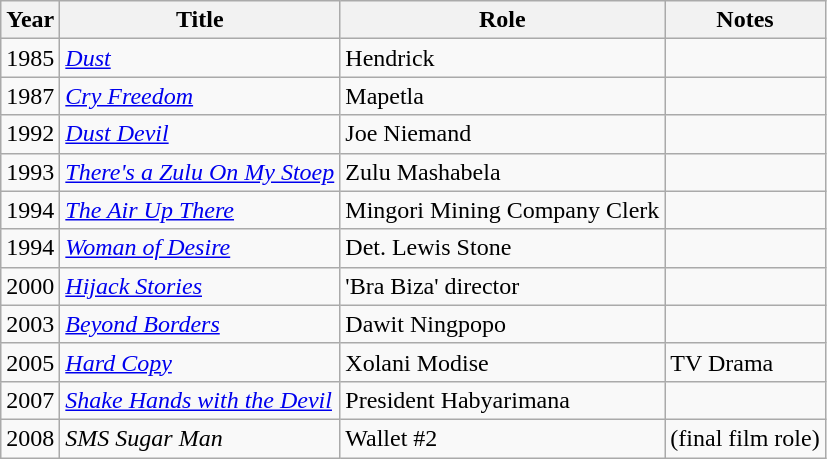<table class="wikitable">
<tr>
<th>Year</th>
<th>Title</th>
<th>Role</th>
<th>Notes</th>
</tr>
<tr>
<td>1985</td>
<td><em><a href='#'>Dust</a></em></td>
<td>Hendrick</td>
<td></td>
</tr>
<tr>
<td>1987</td>
<td><em><a href='#'>Cry Freedom</a></em></td>
<td>Mapetla</td>
<td></td>
</tr>
<tr>
<td>1992</td>
<td><em><a href='#'>Dust Devil</a></em></td>
<td>Joe Niemand</td>
<td></td>
</tr>
<tr>
<td>1993</td>
<td><em><a href='#'>There's a Zulu On My Stoep</a></em></td>
<td>Zulu Mashabela</td>
<td></td>
</tr>
<tr>
<td>1994</td>
<td><em><a href='#'>The Air Up There</a></em></td>
<td>Mingori Mining Company Clerk</td>
<td></td>
</tr>
<tr>
<td>1994</td>
<td><em><a href='#'>Woman of Desire</a></em></td>
<td>Det. Lewis Stone</td>
<td></td>
</tr>
<tr>
<td>2000</td>
<td><em><a href='#'>Hijack Stories</a></em></td>
<td>'Bra Biza' director</td>
<td></td>
</tr>
<tr>
<td>2003</td>
<td><em><a href='#'>Beyond Borders</a></em></td>
<td>Dawit Ningpopo</td>
<td></td>
</tr>
<tr>
<td>2005</td>
<td><em><a href='#'>Hard Copy</a></em></td>
<td>Xolani Modise</td>
<td>TV Drama</td>
</tr>
<tr>
<td>2007</td>
<td><em><a href='#'>Shake Hands with the Devil</a></em></td>
<td>President Habyarimana</td>
<td></td>
</tr>
<tr>
<td>2008</td>
<td><em>SMS Sugar Man</em></td>
<td>Wallet #2</td>
<td>(final film role)</td>
</tr>
</table>
